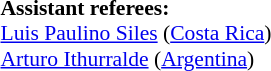<table width=50% style="font-size: 90%">
<tr>
<td><br><strong>Assistant referees:</strong>
<br><a href='#'>Luis Paulino Siles</a> (<a href='#'>Costa Rica</a>)
<br><a href='#'>Arturo Ithurralde</a> (<a href='#'>Argentina</a>)</td>
</tr>
</table>
